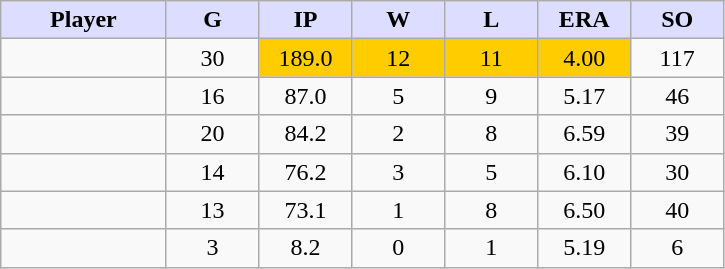<table class="wikitable sortable">
<tr>
<th style="background:#ddf; width:16%;">Player</th>
<th style="background:#ddf; width:9%;">G</th>
<th style="background:#ddf; width:9%;">IP</th>
<th style="background:#ddf; width:9%;">W</th>
<th style="background:#ddf; width:9%;">L</th>
<th style="background:#ddf; width:9%;">ERA</th>
<th style="background:#ddf; width:9%;">SO</th>
</tr>
<tr style="text-align:center;">
<td></td>
<td>30</td>
<td bgcolor="#FFCC00">189.0</td>
<td bgcolor="#FFCC00">12</td>
<td bgcolor="#FFCC00">11</td>
<td bgcolor="#FFCC00">4.00</td>
<td>117</td>
</tr>
<tr style="text-align:center;">
<td></td>
<td>16</td>
<td>87.0</td>
<td>5</td>
<td>9</td>
<td>5.17</td>
<td>46</td>
</tr>
<tr style="text-align:center;">
<td></td>
<td>20</td>
<td>84.2</td>
<td>2</td>
<td>8</td>
<td>6.59</td>
<td>39</td>
</tr>
<tr style="text-align:center;">
<td></td>
<td>14</td>
<td>76.2</td>
<td>3</td>
<td>5</td>
<td>6.10</td>
<td>30</td>
</tr>
<tr style="text-align:center;">
<td></td>
<td>13</td>
<td>73.1</td>
<td>1</td>
<td>8</td>
<td>6.50</td>
<td>40</td>
</tr>
<tr style="text-align:center;">
<td></td>
<td>3</td>
<td>8.2</td>
<td>0</td>
<td>1</td>
<td>5.19</td>
<td>6</td>
</tr>
</table>
